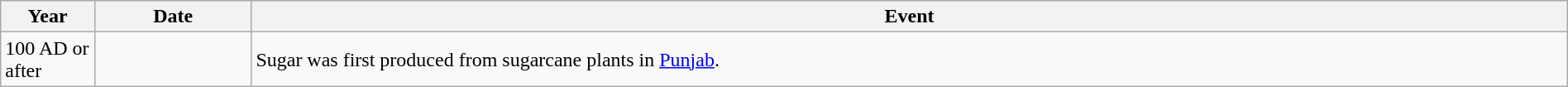<table class="wikitable" style="width:100%">
<tr>
<th style="width:6%">Year</th>
<th style="width:10%">Date</th>
<th>Event</th>
</tr>
<tr>
<td>100 AD or after</td>
<td></td>
<td>Sugar was first produced from sugarcane plants in <a href='#'>Punjab</a>.</td>
</tr>
</table>
